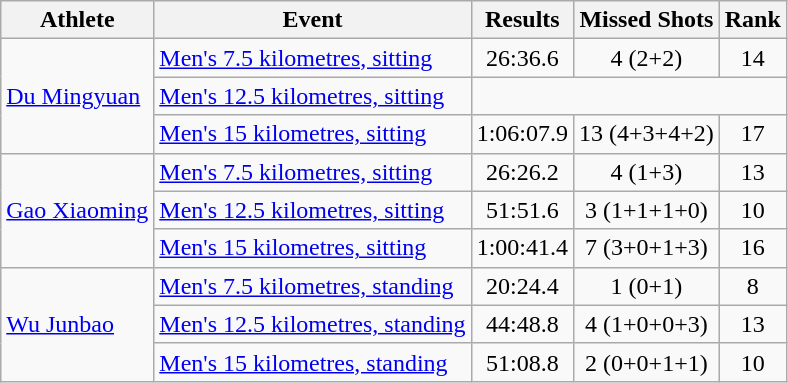<table class="wikitable" style="font-size:100%">
<tr>
<th>Athlete</th>
<th>Event</th>
<th>Results</th>
<th>Missed Shots</th>
<th>Rank</th>
</tr>
<tr align=center>
<td align=left rowspan=3><a href='#'>Du Mingyuan</a></td>
<td align=left><a href='#'>Men's 7.5 kilometres, sitting</a></td>
<td>26:36.6</td>
<td>4 (2+2)</td>
<td>14</td>
</tr>
<tr align=center>
<td align=left><a href='#'>Men's 12.5 kilometres, sitting</a></td>
<td colspan=3></td>
</tr>
<tr align=center>
<td align=left><a href='#'>Men's 15 kilometres, sitting</a></td>
<td>1:06:07.9</td>
<td>13 (4+3+4+2)</td>
<td>17</td>
</tr>
<tr align=center>
<td align=left rowspan=3><a href='#'>Gao Xiaoming</a></td>
<td align=left><a href='#'>Men's 7.5 kilometres, sitting</a></td>
<td>26:26.2</td>
<td>4 (1+3)</td>
<td>13</td>
</tr>
<tr align=center>
<td align=left><a href='#'>Men's 12.5 kilometres, sitting</a></td>
<td>51:51.6</td>
<td>3 (1+1+1+0)</td>
<td>10</td>
</tr>
<tr align=center>
<td align=left><a href='#'>Men's 15 kilometres, sitting</a></td>
<td>1:00:41.4</td>
<td>7 (3+0+1+3)</td>
<td>16</td>
</tr>
<tr align=center>
<td align=left rowspan=3><a href='#'>Wu Junbao</a></td>
<td align=left><a href='#'>Men's 7.5 kilometres, standing</a></td>
<td>20:24.4</td>
<td>1 (0+1)</td>
<td>8</td>
</tr>
<tr align=center>
<td align=left><a href='#'>Men's 12.5 kilometres, standing</a></td>
<td>44:48.8</td>
<td>4 (1+0+0+3)</td>
<td>13</td>
</tr>
<tr align=center>
<td align=left><a href='#'>Men's 15 kilometres, standing</a></td>
<td>51:08.8</td>
<td>2 (0+0+1+1)</td>
<td>10</td>
</tr>
</table>
